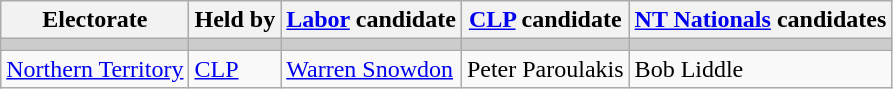<table class="wikitable">
<tr>
<th>Electorate</th>
<th>Held by</th>
<th><a href='#'>Labor</a> candidate</th>
<th><a href='#'>CLP</a> candidate</th>
<th><a href='#'>NT Nationals</a> candidates</th>
</tr>
<tr bgcolor="#cccccc">
<td></td>
<td></td>
<td></td>
<td></td>
<td></td>
</tr>
<tr>
<td><a href='#'>Northern Territory</a></td>
<td><a href='#'>CLP</a></td>
<td><a href='#'>Warren Snowdon</a></td>
<td>Peter Paroulakis</td>
<td>Bob Liddle</td>
</tr>
</table>
